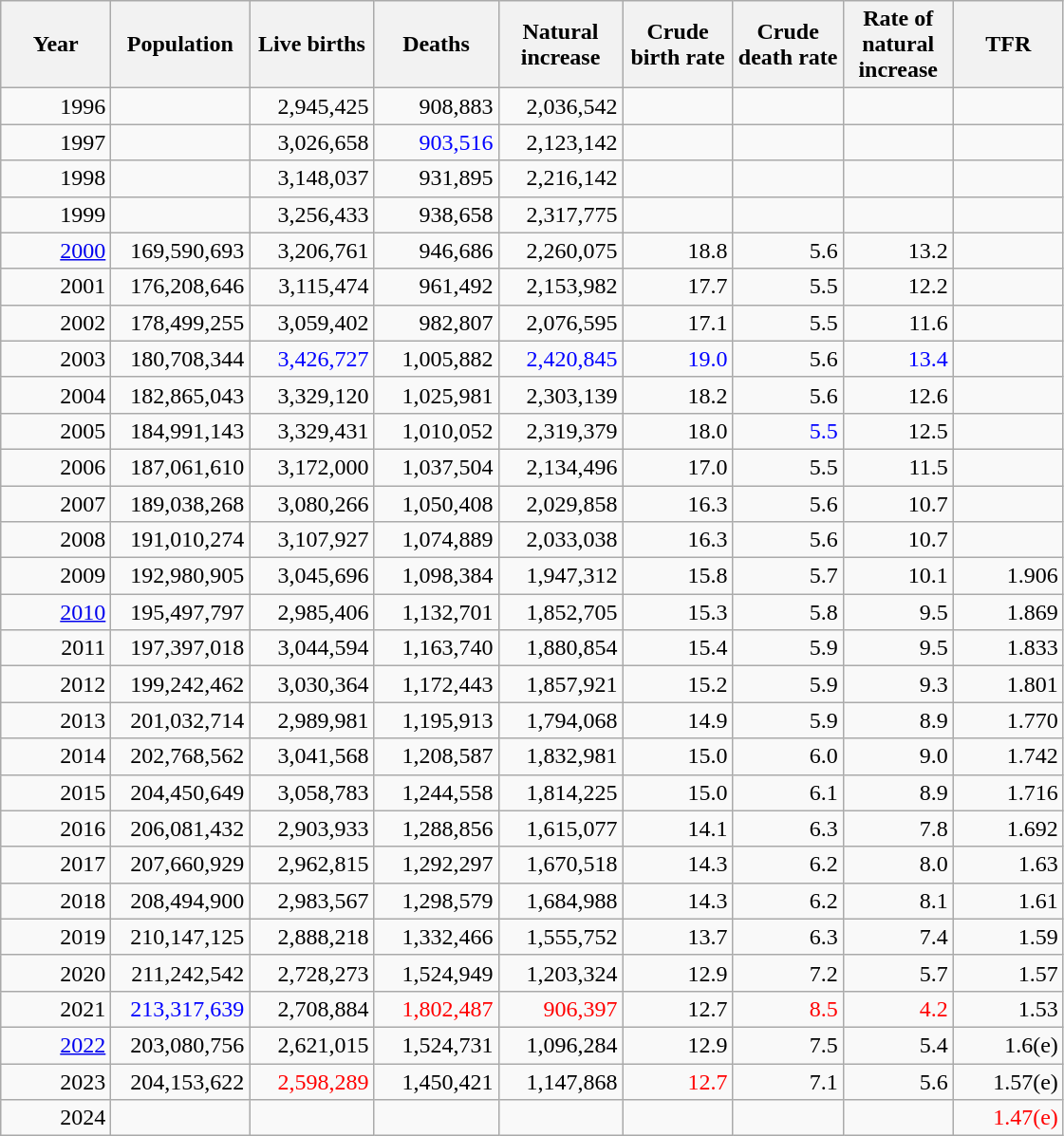<table class="wikitable sortable" style="text-align: right;">
<tr>
<th width="70">Year</th>
<th width="90">Population</th>
<th width="80">Live births</th>
<th width="80">Deaths</th>
<th width="80">Natural increase</th>
<th width="70">Crude birth rate</th>
<th width="70">Crude death rate</th>
<th width="70">Rate of natural increase</th>
<th width="70">TFR</th>
</tr>
<tr>
<td align="right">1996</td>
<td align="right"></td>
<td align="right">2,945,425</td>
<td align="right">908,883</td>
<td align="right">2,036,542</td>
<td align="right"></td>
<td align="right"></td>
<td align="right"></td>
<td align="right"></td>
</tr>
<tr>
<td align="right">1997</td>
<td align="right"></td>
<td align="right">3,026,658</td>
<td align="right" style="color: blue">903,516</td>
<td align="right">2,123,142</td>
<td align="right"></td>
<td align="right"></td>
<td align="right"></td>
<td align="right"></td>
</tr>
<tr>
<td align="right">1998</td>
<td align="right"></td>
<td align="right">3,148,037</td>
<td align="right">931,895</td>
<td align="right">2,216,142</td>
<td align="right"></td>
<td align="right"></td>
<td align="right"></td>
<td align="right"></td>
</tr>
<tr>
<td align="right">1999</td>
<td align="right"></td>
<td align="right">3,256,433</td>
<td align="right">938,658</td>
<td align="right">2,317,775</td>
<td align="right"></td>
<td align="right"></td>
<td align="right"></td>
<td align="right"></td>
</tr>
<tr>
<td align="right"><a href='#'>2000</a></td>
<td align="right">169,590,693</td>
<td align="right">3,206,761</td>
<td align="right">946,686</td>
<td align="right">2,260,075</td>
<td align="right">18.8</td>
<td align="right">5.6</td>
<td align="right">13.2</td>
<td align="right"></td>
</tr>
<tr>
<td align="right">2001</td>
<td align="right">176,208,646</td>
<td align="right">3,115,474</td>
<td align="right">961,492</td>
<td align="right">2,153,982</td>
<td align="right">17.7</td>
<td align="right">5.5</td>
<td align="right">12.2</td>
<td align="right"></td>
</tr>
<tr>
<td align="right">2002</td>
<td align="right">178,499,255</td>
<td align="right">3,059,402</td>
<td align="right">982,807</td>
<td align="right">2,076,595</td>
<td align="right">17.1</td>
<td align="right">5.5</td>
<td align="right">11.6</td>
<td align="right"></td>
</tr>
<tr>
<td align="right">2003</td>
<td align="right">180,708,344</td>
<td align="right" style="color: blue">3,426,727</td>
<td align="right">1,005,882</td>
<td style="color:blue">2,420,845</td>
<td style="color:blue">19.0</td>
<td align="right">5.6</td>
<td style="color:blue;">13.4</td>
<td align="right"></td>
</tr>
<tr>
<td align="right">2004</td>
<td align="right">182,865,043</td>
<td align="right">3,329,120</td>
<td align="right">1,025,981</td>
<td align="right">2,303,139</td>
<td align="right">18.2</td>
<td align="right">5.6</td>
<td align="right">12.6</td>
<td align="right"></td>
</tr>
<tr>
<td align="right">2005</td>
<td align="right">184,991,143</td>
<td align="right">3,329,431</td>
<td align="right">1,010,052</td>
<td align="right">2,319,379</td>
<td align="right">18.0</td>
<td style="color:blue">5.5</td>
<td align="right">12.5</td>
<td align="right"></td>
</tr>
<tr>
<td align="right">2006</td>
<td align="right">187,061,610</td>
<td align="right">3,172,000</td>
<td align="right">1,037,504</td>
<td align="right">2,134,496</td>
<td align="right">17.0</td>
<td align="right">5.5</td>
<td align="right">11.5</td>
<td align="right"></td>
</tr>
<tr>
<td align="right">2007</td>
<td align="right">189,038,268</td>
<td align="right">3,080,266</td>
<td align="right">1,050,408</td>
<td align="right">2,029,858</td>
<td align="right">16.3</td>
<td align="right">5.6</td>
<td align="right">10.7</td>
<td align="right"></td>
</tr>
<tr>
<td align="right">2008</td>
<td align="right">191,010,274</td>
<td align="right">3,107,927</td>
<td align="right">1,074,889</td>
<td align="right">2,033,038</td>
<td align="right">16.3</td>
<td align="right">5.6</td>
<td align="right">10.7</td>
<td align="right"></td>
</tr>
<tr>
<td align="right">2009</td>
<td align="right">192,980,905</td>
<td align="right">3,045,696</td>
<td align="right">1,098,384</td>
<td align="right">1,947,312</td>
<td align="right">15.8</td>
<td align="right">5.7</td>
<td align="right">10.1</td>
<td align="right">1.906</td>
</tr>
<tr>
<td align="right"><a href='#'>2010</a></td>
<td align="right">195,497,797</td>
<td align="right">2,985,406</td>
<td align="right">1,132,701</td>
<td align="right">1,852,705</td>
<td align="right">15.3</td>
<td align="right">5.8</td>
<td align="right">9.5</td>
<td align="right">1.869</td>
</tr>
<tr>
<td align="right">2011</td>
<td align="right">197,397,018</td>
<td align="right">3,044,594</td>
<td align="right">1,163,740</td>
<td align="right">1,880,854</td>
<td align="right">15.4</td>
<td align="right">5.9</td>
<td align="right">9.5</td>
<td align="right">1.833</td>
</tr>
<tr>
<td align="right">2012</td>
<td align="right">199,242,462</td>
<td align="right">3,030,364</td>
<td align="right">1,172,443</td>
<td align="right">1,857,921</td>
<td align="right">15.2</td>
<td align="right">5.9</td>
<td align="right">9.3</td>
<td align="right">1.801</td>
</tr>
<tr>
<td align="right">2013</td>
<td align="right">201,032,714</td>
<td align="right">2,989,981</td>
<td align="right">1,195,913</td>
<td align="right">1,794,068</td>
<td align="right">14.9</td>
<td align="right">5.9</td>
<td align="right">8.9</td>
<td align="right">1.770</td>
</tr>
<tr>
<td align="right">2014</td>
<td align="right">202,768,562</td>
<td align="right">3,041,568</td>
<td align="right">1,208,587</td>
<td align="right">1,832,981</td>
<td align="right">15.0</td>
<td align="right">6.0</td>
<td align="right">9.0</td>
<td align="right">1.742</td>
</tr>
<tr>
<td align="right">2015</td>
<td align="right">204,450,649</td>
<td align="right">3,058,783</td>
<td align="right">1,244,558</td>
<td align="right">1,814,225</td>
<td align="right">15.0</td>
<td align="right">6.1</td>
<td align="right">8.9</td>
<td align="right">1.716</td>
</tr>
<tr>
<td align="right">2016</td>
<td align="right">206,081,432</td>
<td align="right">2,903,933</td>
<td align="right">1,288,856</td>
<td align="right">1,615,077</td>
<td align="right">14.1</td>
<td align="right">6.3</td>
<td align="right">7.8</td>
<td align="right">1.692</td>
</tr>
<tr>
<td align="right">2017</td>
<td align="right">207,660,929</td>
<td align="right">2,962,815</td>
<td align="right">1,292,297</td>
<td align="right">1,670,518</td>
<td align="right">14.3</td>
<td align="right">6.2</td>
<td align="right">8.0</td>
<td align="right">1.63</td>
</tr>
<tr>
<td align="right">2018</td>
<td align="right">208,494,900</td>
<td align="right">2,983,567</td>
<td align="right">1,298,579</td>
<td align="right">1,684,988</td>
<td align="right">14.3</td>
<td align="right">6.2</td>
<td align="right">8.1</td>
<td align="right">1.61</td>
</tr>
<tr>
<td align="right">2019</td>
<td align="right">210,147,125</td>
<td align="right">2,888,218</td>
<td align="right">1,332,466</td>
<td align="right">1,555,752</td>
<td align="right">13.7</td>
<td align="right">6.3</td>
<td align="right">7.4</td>
<td align="right">1.59</td>
</tr>
<tr>
<td align="right">2020</td>
<td align="right">211,242,542</td>
<td align="right">2,728,273</td>
<td align="right">1,524,949</td>
<td align="right">1,203,324</td>
<td align="right">12.9</td>
<td align="right">7.2</td>
<td align="right">5.7</td>
<td align="right">1.57</td>
</tr>
<tr>
<td>2021</td>
<td style="color: blue">213,317,639</td>
<td>2,708,884</td>
<td style="color: red">1,802,487</td>
<td style="color: red">906,397</td>
<td>12.7</td>
<td style="color: red">8.5</td>
<td style="color: red">4.2</td>
<td>1.53</td>
</tr>
<tr>
<td><a href='#'>2022</a></td>
<td>203,080,756</td>
<td>2,621,015</td>
<td>1,524,731</td>
<td>1,096,284</td>
<td align="right">12.9</td>
<td align="right">7.5</td>
<td align="right">5.4</td>
<td align="right">1.6(e)</td>
</tr>
<tr>
<td>2023</td>
<td>204,153,622</td>
<td style="color: red">2,598,289</td>
<td>1,450,421</td>
<td>1,147,868</td>
<td style="color: red">12.7</td>
<td align="right">7.1</td>
<td align="right">5.6</td>
<td>1.57(e)</td>
</tr>
<tr>
<td>2024</td>
<td></td>
<td></td>
<td></td>
<td></td>
<td></td>
<td></td>
<td></td>
<td align="right" style="color: red">1.47(e)</td>
</tr>
</table>
